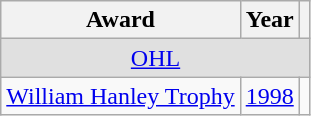<table class="wikitable">
<tr>
<th>Award</th>
<th>Year</th>
<th></th>
</tr>
<tr ALIGN="center" bgcolor="#e0e0e0">
<td colspan="3"><a href='#'>OHL</a></td>
</tr>
<tr>
<td><a href='#'>William Hanley Trophy</a></td>
<td><a href='#'>1998</a></td>
<td></td>
</tr>
</table>
